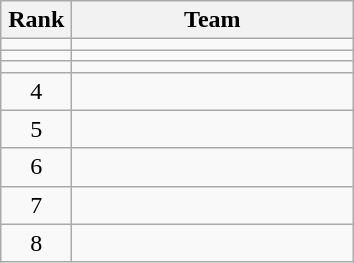<table class="wikitable">
<tr>
<th width=40>Rank</th>
<th width=180>Team</th>
</tr>
<tr>
<td align=center></td>
<td align="left"></td>
</tr>
<tr>
<td align=center></td>
<td align="left"></td>
</tr>
<tr>
<td align=center></td>
<td align="left"></td>
</tr>
<tr>
<td align=center>4</td>
<td align="left"></td>
</tr>
<tr>
<td align=center>5</td>
<td align="left"></td>
</tr>
<tr>
<td align=center>6</td>
<td align="left"></td>
</tr>
<tr>
<td align=center>7</td>
<td align="left"></td>
</tr>
<tr>
<td align=center>8</td>
<td align="left"></td>
</tr>
</table>
